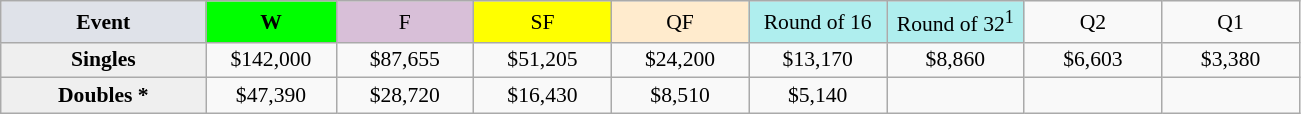<table class=wikitable style=font-size:90%;text-align:center>
<tr>
<td style="width:130px; background:#dfe2e9;"><strong>Event</strong></td>
<td style="width:80px; background:lime;"><strong>W</strong></td>
<td style="width:85px; background:thistle;">F</td>
<td style="width:85px; background:#ff0;">SF</td>
<td style="width:85px; background:#ffebcd;">QF</td>
<td style="width:85px; background:#afeeee;">Round of 16</td>
<td style="width:85px; background:#afeeee;">Round of 32<sup>1</sup></td>
<td width=85>Q2</td>
<td width=85>Q1</td>
</tr>
<tr>
<td style="background:#efefef;"><strong>Singles</strong></td>
<td>$142,000</td>
<td>$87,655</td>
<td>$51,205</td>
<td>$24,200</td>
<td>$13,170</td>
<td>$8,860</td>
<td>$6,603</td>
<td>$3,380</td>
</tr>
<tr>
<td style="background:#efefef;"><strong>Doubles *</strong></td>
<td>$47,390</td>
<td>$28,720</td>
<td>$16,430</td>
<td>$8,510</td>
<td>$5,140</td>
<td></td>
<td></td>
<td></td>
</tr>
</table>
